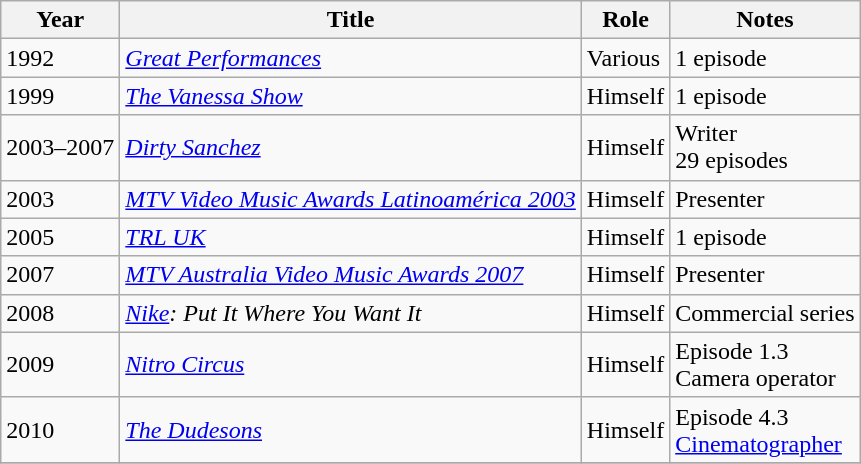<table class="wikitable sortable">
<tr>
<th>Year</th>
<th>Title</th>
<th>Role</th>
<th class="unsortable">Notes</th>
</tr>
<tr>
<td>1992</td>
<td><em><a href='#'>Great Performances</a></em></td>
<td>Various</td>
<td>1 episode</td>
</tr>
<tr>
<td>1999</td>
<td><em><a href='#'>The Vanessa Show</a></em></td>
<td>Himself</td>
<td>1 episode</td>
</tr>
<tr>
<td>2003–2007</td>
<td><em><a href='#'> Dirty Sanchez</a></em></td>
<td>Himself</td>
<td>Writer<br>29 episodes</td>
</tr>
<tr>
<td>2003</td>
<td><em><a href='#'>MTV Video Music Awards Latinoamérica 2003</a></em></td>
<td>Himself</td>
<td>Presenter</td>
</tr>
<tr>
<td>2005</td>
<td><em><a href='#'>TRL UK</a></em></td>
<td>Himself</td>
<td>1 episode</td>
</tr>
<tr>
<td>2007</td>
<td><em><a href='#'>MTV Australia Video Music Awards 2007</a></em></td>
<td>Himself</td>
<td>Presenter</td>
</tr>
<tr>
<td>2008</td>
<td><em><a href='#'>Nike</a>: Put It Where You Want It</em></td>
<td>Himself</td>
<td>Commercial series</td>
</tr>
<tr>
<td>2009</td>
<td><em><a href='#'>Nitro Circus</a></em></td>
<td>Himself</td>
<td>Episode 1.3<br>Camera operator</td>
</tr>
<tr>
<td>2010</td>
<td><em><a href='#'>The Dudesons</a></em></td>
<td>Himself</td>
<td>Episode 4.3<br><a href='#'>Cinematographer</a></td>
</tr>
<tr>
</tr>
</table>
